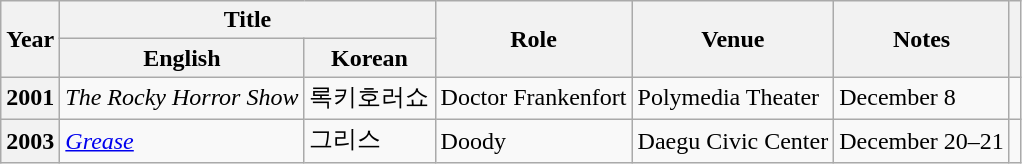<table class="wikitable sortable plainrowheaders">
<tr>
<th rowspan="2" scope="col">Year</th>
<th colspan="2" scope="col">Title</th>
<th rowspan="2" scope="col">Role</th>
<th rowspan="2" scope="col">Venue</th>
<th rowspan="2" scope="col" class="unsortable">Notes</th>
<th rowspan="2" scope="col" class="unsortable"></th>
</tr>
<tr>
<th>English</th>
<th>Korean</th>
</tr>
<tr>
<th rowspan="1" scope="row">2001</th>
<td><em>The Rocky Horror Show</em></td>
<td>록키호러쇼</td>
<td>Doctor Frankenfort</td>
<td>Polymedia Theater</td>
<td>December 8</td>
<td></td>
</tr>
<tr>
<th rowspan="1" scope="row">2003</th>
<td><em><a href='#'>Grease</a></em></td>
<td>그리스</td>
<td>Doody</td>
<td>Daegu Civic Center</td>
<td>December 20–21</td>
<td></td>
</tr>
</table>
